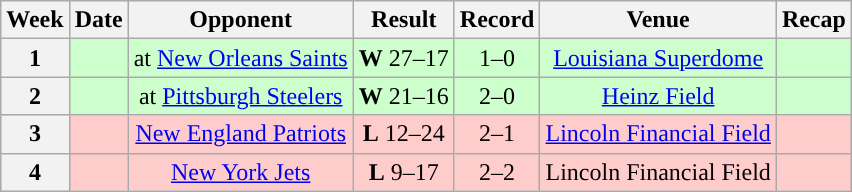<table class="wikitable" style="text-align:center">
<tr>
<th>Week</th>
<th>Date</th>
<th>Opponent</th>
<th>Result</th>
<th>Record</th>
<th>Venue</th>
<th>Recap</th>
</tr>
<tr style="background:#cfc">
<th>1</th>
<td></td>
<td>at <a href='#'>New Orleans Saints</a></td>
<td><strong>W</strong> 27–17</td>
<td>1–0</td>
<td><a href='#'>Louisiana Superdome</a></td>
<td></td>
</tr>
<tr style="background:#cfc">
<th>2</th>
<td></td>
<td>at <a href='#'>Pittsburgh Steelers</a></td>
<td><strong>W</strong> 21–16</td>
<td>2–0</td>
<td><a href='#'>Heinz Field</a></td>
<td></td>
</tr>
<tr style="background:#fcc">
<th>3</th>
<td></td>
<td><a href='#'>New England Patriots</a></td>
<td><strong>L</strong> 12–24</td>
<td>2–1</td>
<td><a href='#'>Lincoln Financial Field</a></td>
<td></td>
</tr>
<tr style="background:#fcc">
<th>4</th>
<td></td>
<td><a href='#'>New York Jets</a></td>
<td><strong>L</strong> 9–17</td>
<td>2–2</td>
<td>Lincoln Financial Field</td>
<td></td>
</tr>
</table>
